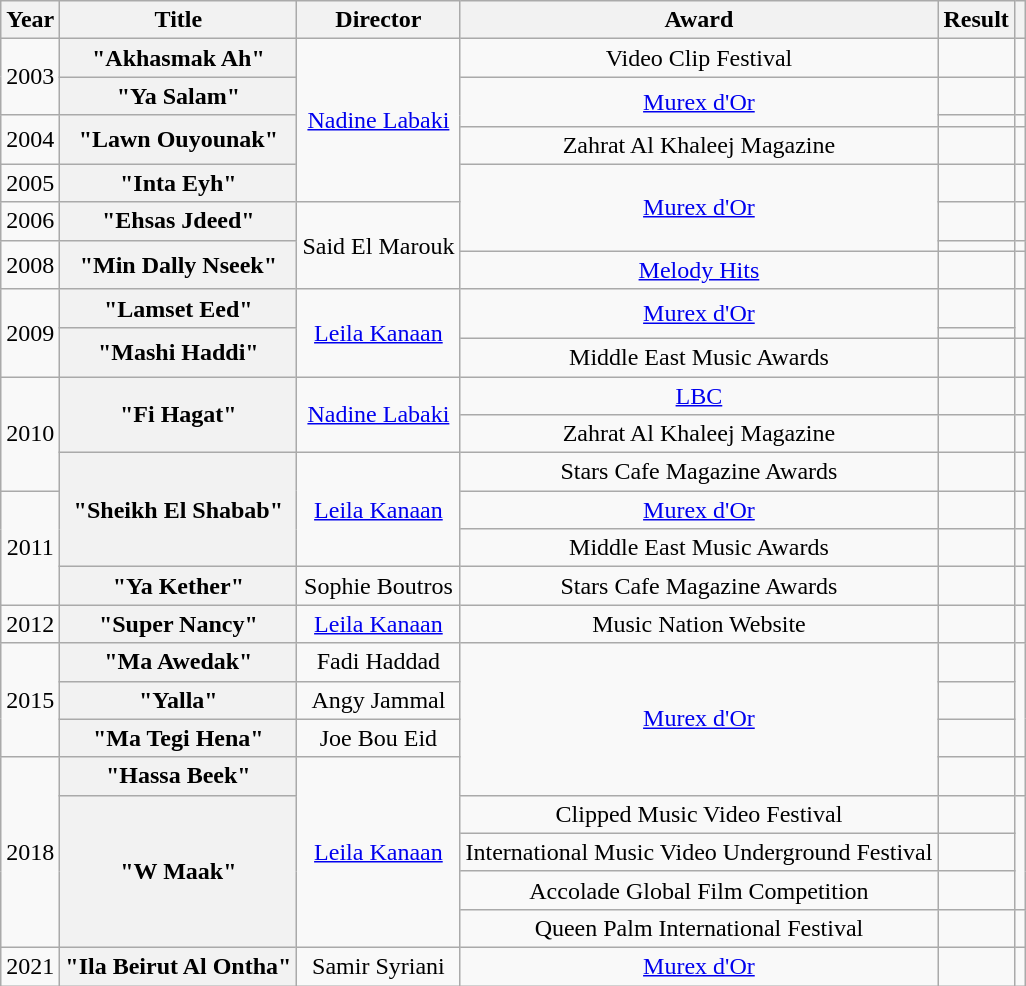<table class="wikitable plainrowheaders" style="text-align:center;">
<tr>
<th>Year</th>
<th>Title</th>
<th>Director</th>
<th>Award</th>
<th>Result</th>
<th></th>
</tr>
<tr>
<td rowspan="2">2003</td>
<th scope="row" style="text-align:center;">"Akhasmak Ah"</th>
<td rowspan="5"><a href='#'>Nadine Labaki</a></td>
<td>Video Clip Festival</td>
<td></td>
<td></td>
</tr>
<tr>
<th scope="row" style="text-align:center;">"Ya Salam"</th>
<td rowspan="2"><a href='#'>Murex d'Or</a></td>
<td></td>
<td></td>
</tr>
<tr>
<td rowspan="2">2004</td>
<th scope="row" rowspan="2" style="text-align:center;">"Lawn Ouyounak"</th>
<td></td>
<td></td>
</tr>
<tr>
<td>Zahrat Al Khaleej Magazine</td>
<td></td>
<td></td>
</tr>
<tr>
<td>2005</td>
<th scope="row" style="text-align:center;">"Inta Eyh"</th>
<td rowspan="3"><a href='#'>Murex d'Or</a></td>
<td></td>
<td></td>
</tr>
<tr>
<td>2006</td>
<th scope="row" style="text-align:center;">"Ehsas Jdeed"</th>
<td rowspan="3">Said El Marouk</td>
<td></td>
<td></td>
</tr>
<tr>
<td rowspan="2">2008</td>
<th scope="row" rowspan="2" style="text-align:center;">"Min Dally Nseek"</th>
<td></td>
<td></td>
</tr>
<tr>
<td><a href='#'>Melody Hits</a></td>
<td></td>
<td></td>
</tr>
<tr>
<td rowspan="3">2009</td>
<th scope="row" style="text-align:center;">"Lamset Eed"</th>
<td rowspan="3"><a href='#'>Leila Kanaan</a></td>
<td rowspan="2"><a href='#'>Murex d'Or</a></td>
<td></td>
<td rowspan="2"></td>
</tr>
<tr>
<th scope="row" rowspan="2" style="text-align:center;">"Mashi Haddi"</th>
<td></td>
</tr>
<tr>
<td>Middle East Music Awards</td>
<td></td>
<td></td>
</tr>
<tr>
<td rowspan="3">2010</td>
<th scope="row" rowspan="2" style="text-align:center;">"Fi Hagat"</th>
<td rowspan="2"><a href='#'>Nadine Labaki</a></td>
<td><a href='#'>LBC</a></td>
<td></td>
<td></td>
</tr>
<tr>
<td>Zahrat Al Khaleej Magazine</td>
<td></td>
<td></td>
</tr>
<tr>
<th scope="row" rowspan="3" style="text-align:center;">"Sheikh El Shabab"</th>
<td rowspan="3"><a href='#'>Leila Kanaan</a></td>
<td>Stars Cafe Magazine Awards</td>
<td></td>
<td></td>
</tr>
<tr>
<td rowspan="3">2011</td>
<td><a href='#'>Murex d'Or</a></td>
<td></td>
<td></td>
</tr>
<tr>
<td>Middle East Music Awards</td>
<td></td>
<td></td>
</tr>
<tr>
<th scope="row" style="text-align:center;">"Ya Kether"</th>
<td>Sophie Boutros</td>
<td>Stars Cafe Magazine Awards</td>
<td></td>
<td></td>
</tr>
<tr>
<td>2012</td>
<th scope="row" style="text-align:center;">"Super Nancy"</th>
<td><a href='#'>Leila Kanaan</a></td>
<td>Music Nation Website</td>
<td></td>
<td></td>
</tr>
<tr>
<td rowspan="3">2015</td>
<th scope="row" style="text-align:center;">"Ma Awedak"</th>
<td>Fadi Haddad</td>
<td rowspan="4"><a href='#'>Murex d'Or</a></td>
<td></td>
<td rowspan="3"></td>
</tr>
<tr>
<th scope="row" style="text-align:center;">"Yalla"</th>
<td>Angy Jammal</td>
<td></td>
</tr>
<tr>
<th scope="row" style="text-align:center;">"Ma Tegi Hena"</th>
<td>Joe Bou Eid</td>
<td></td>
</tr>
<tr>
<td rowspan="5">2018</td>
<th scope="row" style="text-align:center;">"Hassa Beek"</th>
<td rowspan="5"><a href='#'>Leila Kanaan</a></td>
<td></td>
<td></td>
</tr>
<tr>
<th scope="row" rowspan="4" style="text-align:center;">"W Maak"</th>
<td>Clipped Music Video Festival</td>
<td></td>
<td rowspan="3"><br></td>
</tr>
<tr>
<td>International Music Video Underground Festival</td>
<td></td>
</tr>
<tr>
<td>Accolade Global Film Competition</td>
<td></td>
</tr>
<tr>
<td>Queen Palm International Festival</td>
<td></td>
<td></td>
</tr>
<tr>
<td>2021</td>
<th scope="row" style="text-align:center;">"Ila Beirut Al Ontha"</th>
<td>Samir Syriani</td>
<td><a href='#'>Murex d'Or</a></td>
<td></td>
<td></td>
</tr>
</table>
